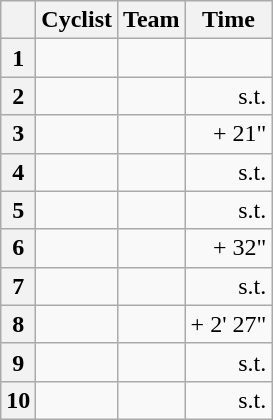<table class="wikitable">
<tr>
<th></th>
<th>Cyclist</th>
<th>Team</th>
<th>Time</th>
</tr>
<tr>
<th>1</th>
<td></td>
<td></td>
<td align="right"></td>
</tr>
<tr>
<th>2</th>
<td></td>
<td></td>
<td align="right">s.t.</td>
</tr>
<tr>
<th>3</th>
<td></td>
<td></td>
<td align="right">+ 21"</td>
</tr>
<tr>
<th>4</th>
<td></td>
<td></td>
<td align="right">s.t.</td>
</tr>
<tr>
<th>5</th>
<td></td>
<td></td>
<td align="right">s.t.</td>
</tr>
<tr>
<th>6</th>
<td></td>
<td></td>
<td align="right">+ 32"</td>
</tr>
<tr>
<th>7</th>
<td></td>
<td></td>
<td align="right">s.t.</td>
</tr>
<tr>
<th>8</th>
<td></td>
<td></td>
<td align="right">+ 2' 27"</td>
</tr>
<tr>
<th>9</th>
<td></td>
<td></td>
<td align="right">s.t.</td>
</tr>
<tr>
<th>10</th>
<td></td>
<td></td>
<td align="right">s.t.</td>
</tr>
</table>
